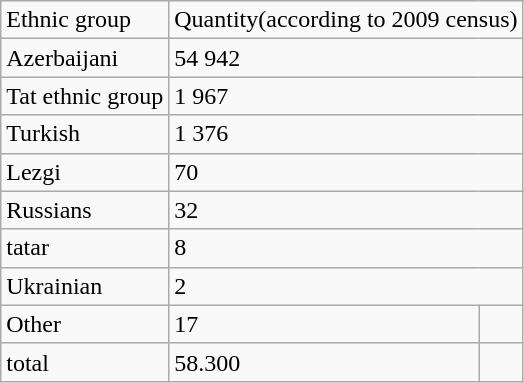<table class="wikitable">
<tr>
<td>Ethnic group</td>
<td colspan="2">Quantity(according to 2009 census)</td>
</tr>
<tr>
<td>Azerbaijani</td>
<td colspan="2">54 942</td>
</tr>
<tr>
<td>Tat ethnic group</td>
<td colspan="2">1 967</td>
</tr>
<tr>
<td>Turkish</td>
<td colspan="2">1 376</td>
</tr>
<tr>
<td>Lezgi</td>
<td colspan="2">70</td>
</tr>
<tr>
<td>Russians</td>
<td colspan="2">32</td>
</tr>
<tr>
<td>tatar</td>
<td colspan="2">8</td>
</tr>
<tr>
<td>Ukrainian</td>
<td colspan="2">2</td>
</tr>
<tr>
<td>Other</td>
<td>17</td>
<td></td>
</tr>
<tr>
<td>total</td>
<td>58.300</td>
<td></td>
</tr>
</table>
